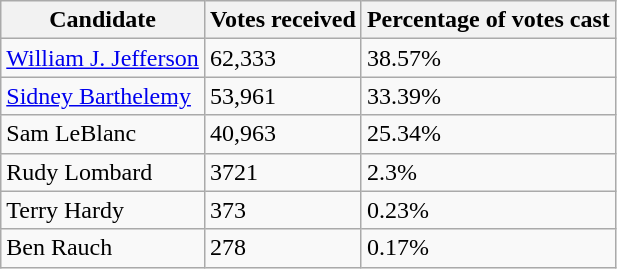<table class="wikitable">
<tr>
<th>Candidate</th>
<th>Votes received</th>
<th>Percentage of votes cast</th>
</tr>
<tr>
<td><a href='#'>William J. Jefferson</a></td>
<td>62,333</td>
<td>38.57%</td>
</tr>
<tr>
<td><a href='#'>Sidney Barthelemy</a></td>
<td>53,961</td>
<td>33.39%</td>
</tr>
<tr>
<td>Sam LeBlanc</td>
<td>40,963</td>
<td>25.34%</td>
</tr>
<tr>
<td>Rudy Lombard</td>
<td>3721</td>
<td>2.3%</td>
</tr>
<tr>
<td>Terry Hardy</td>
<td>373</td>
<td>0.23%</td>
</tr>
<tr>
<td>Ben Rauch</td>
<td>278</td>
<td>0.17%</td>
</tr>
</table>
